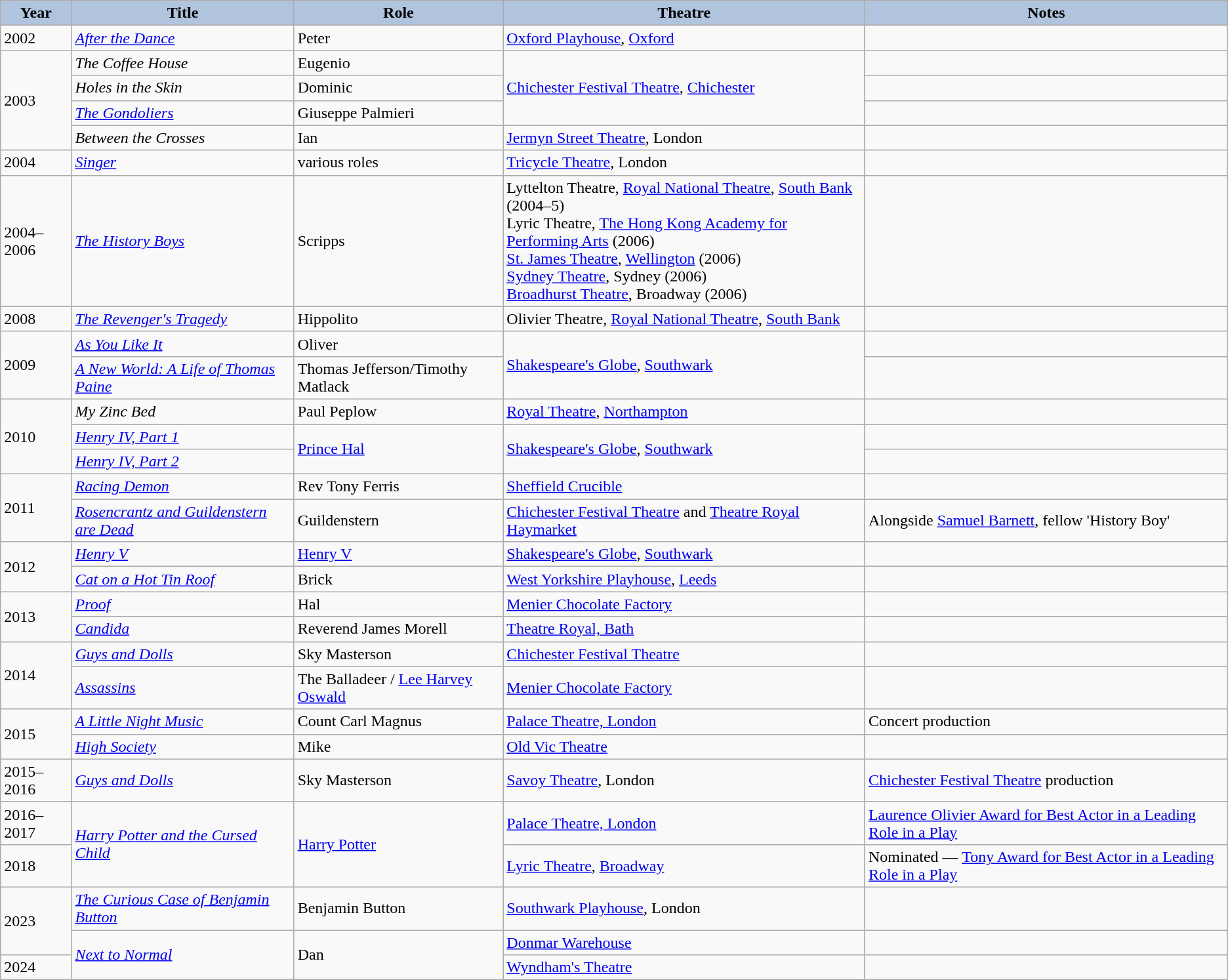<table class="wikitable">
<tr>
<th style="background:#B0C4DE;">Year</th>
<th style="background:#B0C4DE;">Title</th>
<th style="background:#B0C4DE;">Role</th>
<th style="background:#B0C4DE;">Theatre</th>
<th style="background:#B0C4DE;">Notes</th>
</tr>
<tr>
<td rowspan="1">2002</td>
<td><em><a href='#'>After the Dance</a></em></td>
<td>Peter</td>
<td><a href='#'>Oxford Playhouse</a>, <a href='#'>Oxford</a></td>
<td></td>
</tr>
<tr>
<td rowspan="4">2003</td>
<td><em>The Coffee House</em></td>
<td>Eugenio</td>
<td rowspan="3"><a href='#'>Chichester Festival Theatre</a>, <a href='#'>Chichester</a></td>
<td></td>
</tr>
<tr>
<td><em>Holes in the Skin</em></td>
<td>Dominic</td>
<td></td>
</tr>
<tr>
<td><em><a href='#'>The Gondoliers</a></em></td>
<td>Giuseppe Palmieri</td>
<td></td>
</tr>
<tr>
<td><em>Between the Crosses</em></td>
<td>Ian</td>
<td><a href='#'>Jermyn Street Theatre</a>, London</td>
<td></td>
</tr>
<tr>
<td rowspan="1">2004</td>
<td><em><a href='#'>Singer</a></em></td>
<td>various roles</td>
<td><a href='#'>Tricycle Theatre</a>, London</td>
<td></td>
</tr>
<tr>
<td rowspan="1">2004–2006</td>
<td><em><a href='#'>The History Boys</a></em></td>
<td>Scripps</td>
<td>Lyttelton Theatre, <a href='#'>Royal National Theatre</a>, <a href='#'>South Bank</a> (2004–5)<br>Lyric Theatre, <a href='#'>The Hong Kong Academy for Performing Arts</a> (2006)<br><a href='#'>St. James Theatre</a>, <a href='#'>Wellington</a> (2006)<br><a href='#'>Sydney Theatre</a>, Sydney (2006)<br><a href='#'>Broadhurst Theatre</a>, Broadway (2006)</td>
<td></td>
</tr>
<tr>
<td rowspan="1">2008</td>
<td><em><a href='#'>The Revenger's Tragedy</a></em></td>
<td>Hippolito</td>
<td>Olivier Theatre, <a href='#'>Royal National Theatre</a>, <a href='#'>South Bank</a></td>
<td></td>
</tr>
<tr>
<td rowspan="2">2009</td>
<td><em><a href='#'>As You Like It</a></em></td>
<td>Oliver</td>
<td rowspan="2"><a href='#'>Shakespeare's Globe</a>, <a href='#'>Southwark</a></td>
<td></td>
</tr>
<tr>
<td><em><a href='#'>A New World: A Life of Thomas Paine</a></em></td>
<td>Thomas Jefferson/Timothy Matlack</td>
<td></td>
</tr>
<tr>
<td rowspan="3">2010</td>
<td><em>My Zinc Bed</em></td>
<td>Paul Peplow</td>
<td><a href='#'>Royal Theatre</a>, <a href='#'>Northampton</a></td>
<td></td>
</tr>
<tr>
<td><em><a href='#'>Henry IV, Part 1</a></em></td>
<td rowspan="2"><a href='#'>Prince Hal</a></td>
<td rowspan="2"><a href='#'>Shakespeare's Globe</a>, <a href='#'>Southwark</a></td>
<td></td>
</tr>
<tr>
<td><em><a href='#'>Henry IV, Part 2</a></em></td>
<td></td>
</tr>
<tr>
<td rowspan="2">2011</td>
<td><em><a href='#'>Racing Demon</a></em></td>
<td>Rev Tony Ferris</td>
<td><a href='#'>Sheffield Crucible</a></td>
<td></td>
</tr>
<tr>
<td><em><a href='#'>Rosencrantz and Guildenstern are Dead</a></em></td>
<td>Guildenstern</td>
<td><a href='#'>Chichester Festival Theatre</a> and <a href='#'>Theatre Royal Haymarket</a></td>
<td>Alongside <a href='#'>Samuel Barnett</a>, fellow 'History Boy'</td>
</tr>
<tr>
<td rowspan="2">2012</td>
<td><em><a href='#'>Henry V</a></em></td>
<td><a href='#'>Henry V</a></td>
<td><a href='#'>Shakespeare's Globe</a>, <a href='#'>Southwark</a></td>
<td></td>
</tr>
<tr>
<td><em><a href='#'>Cat on a Hot Tin Roof</a></em></td>
<td>Brick</td>
<td><a href='#'>West Yorkshire Playhouse</a>, <a href='#'>Leeds</a></td>
<td></td>
</tr>
<tr>
<td rowspan="2">2013</td>
<td><a href='#'><em>Proof</em></a></td>
<td>Hal</td>
<td><a href='#'>Menier Chocolate Factory</a></td>
<td></td>
</tr>
<tr>
<td><a href='#'><em>Candida</em></a></td>
<td>Reverend James Morell</td>
<td><a href='#'>Theatre Royal, Bath</a></td>
<td></td>
</tr>
<tr>
<td rowspan="2">2014</td>
<td><em><a href='#'>Guys and Dolls</a></em></td>
<td>Sky Masterson</td>
<td><a href='#'>Chichester Festival Theatre</a></td>
<td></td>
</tr>
<tr>
<td><em><a href='#'>Assassins</a></em></td>
<td>The Balladeer / <a href='#'>Lee Harvey Oswald</a></td>
<td><a href='#'>Menier Chocolate Factory</a></td>
<td></td>
</tr>
<tr>
<td rowspan="2">2015</td>
<td><em><a href='#'>A Little Night Music</a></em></td>
<td>Count Carl Magnus</td>
<td><a href='#'>Palace Theatre, London</a></td>
<td>Concert production</td>
</tr>
<tr>
<td><em><a href='#'>High Society</a></em></td>
<td>Mike</td>
<td><a href='#'>Old Vic Theatre</a></td>
<td></td>
</tr>
<tr>
<td rowspan="1">2015–2016</td>
<td><em><a href='#'>Guys and Dolls</a></em></td>
<td>Sky Masterson</td>
<td><a href='#'>Savoy Theatre</a>, London</td>
<td><a href='#'>Chichester Festival Theatre</a> production</td>
</tr>
<tr>
<td rowspan="1">2016–2017</td>
<td rowspan="2"><em><a href='#'>Harry Potter and the Cursed Child</a></em></td>
<td rowspan="2"><a href='#'>Harry Potter</a></td>
<td><a href='#'>Palace Theatre, London</a></td>
<td><a href='#'>Laurence Olivier Award for Best Actor in a Leading Role in a Play</a></td>
</tr>
<tr>
<td>2018</td>
<td><a href='#'>Lyric Theatre</a>, <a href='#'>Broadway</a></td>
<td>Nominated — <a href='#'>Tony Award for Best Actor in a Leading Role in a Play</a></td>
</tr>
<tr>
<td rowspan="2">2023</td>
<td><em><a href='#'>The Curious Case of Benjamin Button</a></em></td>
<td>Benjamin Button</td>
<td><a href='#'>Southwark Playhouse</a>, London</td>
<td></td>
</tr>
<tr>
<td rowspan=2><em><a href='#'>Next to Normal</a></em></td>
<td rowspan=2>Dan</td>
<td><a href='#'>Donmar Warehouse</a></td>
<td></td>
</tr>
<tr>
<td>2024</td>
<td><a href='#'>Wyndham's Theatre</a></td>
<td></td>
</tr>
</table>
